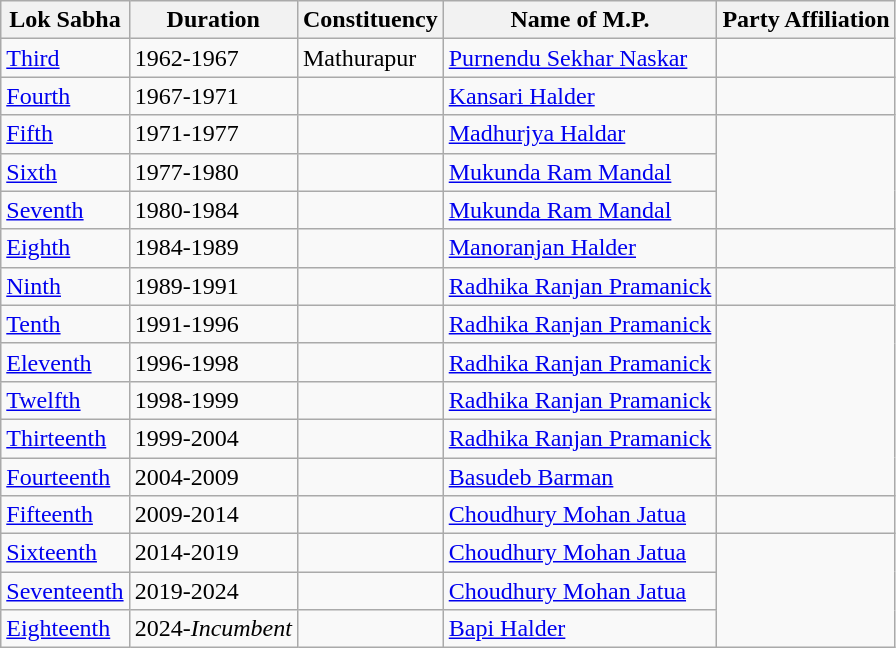<table class="wikitable sortable">
<tr>
<th>Lok Sabha</th>
<th>Duration</th>
<th>Constituency</th>
<th>Name of M.P.</th>
<th colspan=2>Party Affiliation</th>
</tr>
<tr>
<td><a href='#'>Third</a></td>
<td>1962-1967</td>
<td>Mathurapur</td>
<td><a href='#'>Purnendu Sekhar Naskar</a></td>
<td></td>
</tr>
<tr>
<td><a href='#'>Fourth</a></td>
<td>1967-1971</td>
<td></td>
<td><a href='#'>Kansari Halder</a></td>
<td></td>
</tr>
<tr>
<td><a href='#'>Fifth</a></td>
<td>1971-1977</td>
<td></td>
<td><a href='#'>Madhurjya Haldar</a></td>
</tr>
<tr>
<td><a href='#'>Sixth</a></td>
<td>1977-1980</td>
<td></td>
<td><a href='#'>Mukunda Ram Mandal</a></td>
</tr>
<tr>
<td><a href='#'>Seventh</a></td>
<td>1980-1984</td>
<td></td>
<td><a href='#'>Mukunda Ram Mandal</a></td>
</tr>
<tr>
<td><a href='#'>Eighth</a></td>
<td>1984-1989</td>
<td></td>
<td><a href='#'>Manoranjan Halder</a></td>
<td></td>
</tr>
<tr>
<td><a href='#'>Ninth</a></td>
<td>1989-1991</td>
<td></td>
<td><a href='#'>Radhika Ranjan Pramanick</a></td>
<td></td>
</tr>
<tr>
<td><a href='#'>Tenth</a></td>
<td>1991-1996</td>
<td></td>
<td><a href='#'>Radhika Ranjan Pramanick</a></td>
</tr>
<tr>
<td><a href='#'>Eleventh</a></td>
<td>1996-1998</td>
<td></td>
<td><a href='#'>Radhika Ranjan Pramanick</a></td>
</tr>
<tr>
<td><a href='#'>Twelfth</a></td>
<td>1998-1999</td>
<td></td>
<td><a href='#'>Radhika Ranjan Pramanick</a></td>
</tr>
<tr>
<td><a href='#'>Thirteenth</a></td>
<td>1999-2004</td>
<td></td>
<td><a href='#'>Radhika Ranjan Pramanick</a></td>
</tr>
<tr>
<td><a href='#'>Fourteenth</a></td>
<td>2004-2009</td>
<td></td>
<td><a href='#'>Basudeb Barman</a></td>
</tr>
<tr>
<td><a href='#'>Fifteenth</a></td>
<td>2009-2014</td>
<td></td>
<td><a href='#'>Choudhury Mohan Jatua</a></td>
<td></td>
</tr>
<tr>
<td><a href='#'>Sixteenth</a></td>
<td>2014-2019</td>
<td></td>
<td><a href='#'>Choudhury Mohan Jatua</a></td>
</tr>
<tr>
<td><a href='#'>Seventeenth</a></td>
<td>2019-2024</td>
<td></td>
<td><a href='#'>Choudhury Mohan Jatua</a></td>
</tr>
<tr>
<td><a href='#'>Eighteenth</a></td>
<td>2024-<em>Incumbent</em></td>
<td></td>
<td><a href='#'>Bapi Halder</a></td>
</tr>
</table>
